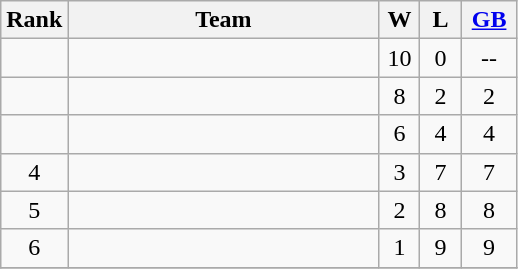<table class="wikitable" style="text-align:center;">
<tr>
<th>Rank</th>
<th width=200px>Team</th>
<th width=20px>W</th>
<th width=20px>L</th>
<th width=30px><a href='#'>GB</a></th>
</tr>
<tr>
<td></td>
<td align="left"></td>
<td>10</td>
<td>0</td>
<td>--</td>
</tr>
<tr>
<td></td>
<td align="left"></td>
<td>8</td>
<td>2</td>
<td>2</td>
</tr>
<tr>
<td></td>
<td align="left"></td>
<td>6</td>
<td>4</td>
<td>4</td>
</tr>
<tr>
<td>4</td>
<td align="left"></td>
<td>3</td>
<td>7</td>
<td>7</td>
</tr>
<tr>
<td>5</td>
<td align="left"></td>
<td>2</td>
<td>8</td>
<td>8</td>
</tr>
<tr>
<td>6</td>
<td align="left"><strong></strong></td>
<td>1</td>
<td>9</td>
<td>9</td>
</tr>
<tr>
</tr>
</table>
